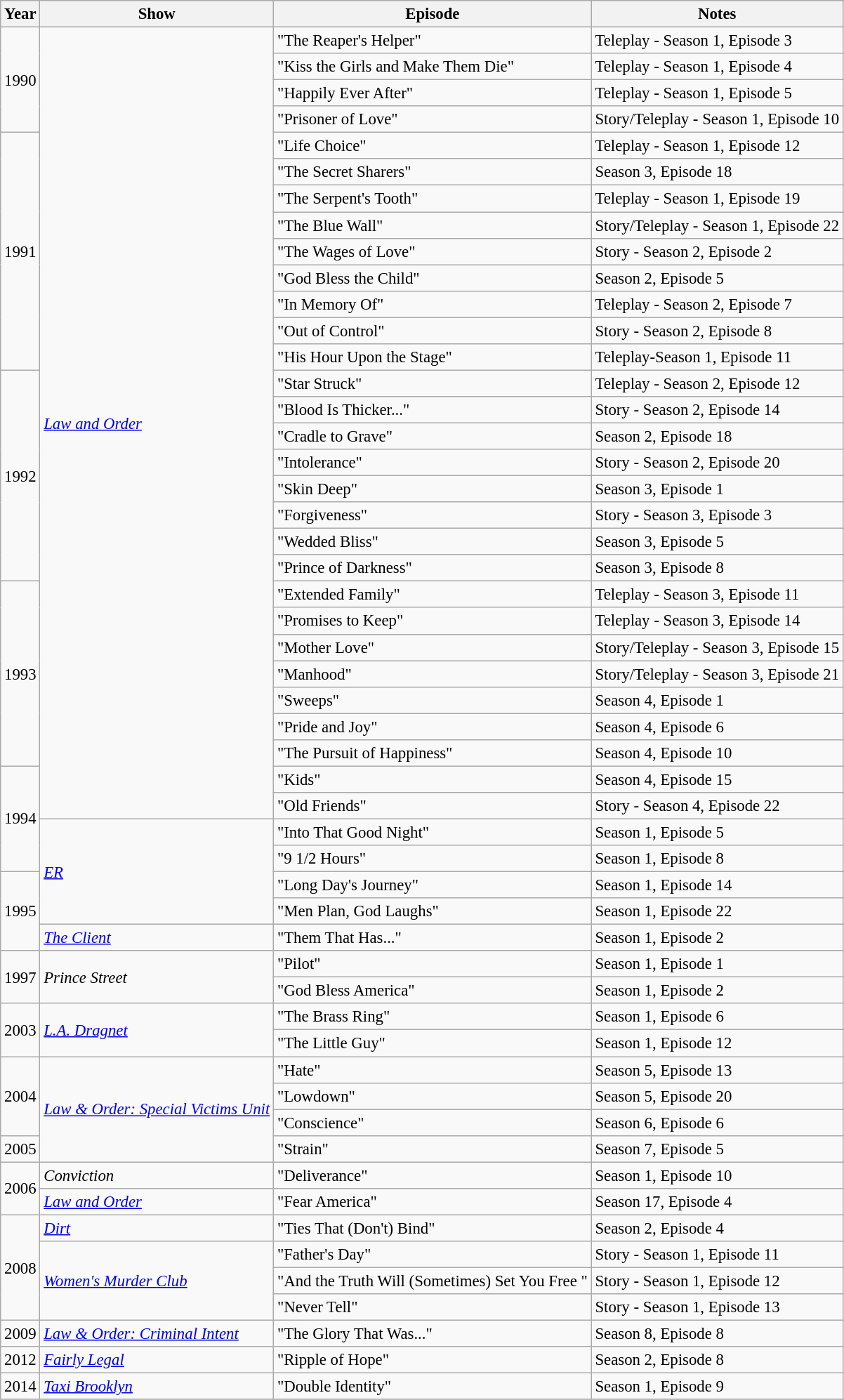<table class="wikitable" style="font-size: 95%;">
<tr>
<th>Year</th>
<th>Show</th>
<th>Episode</th>
<th>Notes</th>
</tr>
<tr>
<td rowspan=4>1990</td>
<td rowspan=30><em><a href='#'>Law and Order</a></em></td>
<td>"The Reaper's Helper"</td>
<td>Teleplay - Season 1, Episode 3</td>
</tr>
<tr>
<td>"Kiss the Girls and Make Them Die"</td>
<td>Teleplay - Season 1, Episode 4</td>
</tr>
<tr>
<td>"Happily Ever After"</td>
<td>Teleplay - Season 1, Episode 5</td>
</tr>
<tr>
<td>"Prisoner of Love"</td>
<td>Story/Teleplay - Season 1, Episode 10</td>
</tr>
<tr>
<td rowspan=9>1991</td>
<td>"Life Choice"</td>
<td>Teleplay - Season 1, Episode 12</td>
</tr>
<tr>
<td>"The Secret Sharers"</td>
<td>Season 3, Episode 18</td>
</tr>
<tr>
<td>"The Serpent's Tooth"</td>
<td>Teleplay - Season 1, Episode 19</td>
</tr>
<tr>
<td>"The Blue Wall"</td>
<td>Story/Teleplay - Season 1, Episode 22</td>
</tr>
<tr>
<td>"The Wages of Love"</td>
<td>Story - Season 2, Episode 2</td>
</tr>
<tr>
<td>"God Bless the Child"</td>
<td>Season 2, Episode 5</td>
</tr>
<tr>
<td>"In Memory Of"</td>
<td>Teleplay - Season 2, Episode 7</td>
</tr>
<tr>
<td>"Out of Control"</td>
<td>Story - Season 2, Episode 8</td>
</tr>
<tr>
<td>"His Hour Upon the Stage"</td>
<td>Teleplay-Season 1, Episode 11</td>
</tr>
<tr>
<td rowspan=8>1992</td>
<td>"Star Struck"</td>
<td>Teleplay - Season 2, Episode 12</td>
</tr>
<tr>
<td>"Blood Is Thicker..."</td>
<td>Story - Season 2, Episode 14</td>
</tr>
<tr>
<td>"Cradle to Grave"</td>
<td>Season 2, Episode 18</td>
</tr>
<tr>
<td>"Intolerance"</td>
<td>Story - Season 2, Episode 20</td>
</tr>
<tr>
<td>"Skin Deep"</td>
<td>Season 3, Episode 1</td>
</tr>
<tr>
<td>"Forgiveness"</td>
<td>Story - Season 3, Episode 3</td>
</tr>
<tr>
<td>"Wedded Bliss"</td>
<td>Season 3, Episode 5</td>
</tr>
<tr>
<td>"Prince of Darkness"</td>
<td>Season 3, Episode 8</td>
</tr>
<tr>
<td rowspan=7>1993</td>
<td>"Extended Family"</td>
<td>Teleplay - Season 3, Episode 11</td>
</tr>
<tr>
<td>"Promises to Keep"</td>
<td>Teleplay - Season 3, Episode 14</td>
</tr>
<tr>
<td>"Mother Love"</td>
<td>Story/Teleplay - Season 3, Episode 15</td>
</tr>
<tr>
<td>"Manhood"</td>
<td>Story/Teleplay - Season 3, Episode 21</td>
</tr>
<tr>
<td>"Sweeps"</td>
<td>Season 4, Episode 1</td>
</tr>
<tr>
<td>"Pride and Joy"</td>
<td>Season 4, Episode 6</td>
</tr>
<tr>
<td>"The Pursuit of Happiness"</td>
<td>Season 4, Episode 10</td>
</tr>
<tr>
<td rowspan=4>1994</td>
<td>"Kids"</td>
<td>Season 4, Episode 15</td>
</tr>
<tr>
<td>"Old Friends"</td>
<td>Story - Season 4, Episode 22</td>
</tr>
<tr>
<td rowspan=4><em><a href='#'>ER</a></em></td>
<td>"Into That Good Night"</td>
<td>Season 1, Episode 5</td>
</tr>
<tr>
<td>"9 1/2 Hours"</td>
<td>Season 1, Episode 8</td>
</tr>
<tr>
<td rowspan=3>1995</td>
<td>"Long Day's Journey"</td>
<td>Season 1, Episode 14</td>
</tr>
<tr>
<td>"Men Plan, God Laughs"</td>
<td>Season 1, Episode 22</td>
</tr>
<tr>
<td rowspan=1><em><a href='#'>The Client</a></em></td>
<td>"Them That Has..."</td>
<td>Season 1, Episode 2</td>
</tr>
<tr>
<td rowspan=2>1997</td>
<td rowspan=2><em>Prince Street</em></td>
<td>"Pilot"</td>
<td>Season 1, Episode 1</td>
</tr>
<tr>
<td>"God Bless America"</td>
<td>Season 1, Episode 2</td>
</tr>
<tr>
<td rowspan=2>2003</td>
<td rowspan=2><em><a href='#'>L.A. Dragnet</a></em></td>
<td>"The Brass Ring"</td>
<td>Season 1, Episode 6</td>
</tr>
<tr>
<td>"The Little Guy"</td>
<td>Season 1, Episode 12</td>
</tr>
<tr>
<td rowspan=3>2004</td>
<td rowspan=4><em><a href='#'>Law & Order: Special Victims Unit</a></em></td>
<td>"Hate"</td>
<td>Season 5, Episode 13</td>
</tr>
<tr>
<td>"Lowdown"</td>
<td>Season 5, Episode 20</td>
</tr>
<tr>
<td>"Conscience"</td>
<td>Season 6, Episode 6</td>
</tr>
<tr>
<td rowspan=1>2005</td>
<td>"Strain"</td>
<td>Season 7, Episode 5</td>
</tr>
<tr>
<td rowspan=2>2006</td>
<td rowspan=1><em>Conviction</em></td>
<td>"Deliverance"</td>
<td>Season 1, Episode 10</td>
</tr>
<tr>
<td rowspan=1><em><a href='#'>Law and Order</a></em></td>
<td>"Fear America"</td>
<td>Season 17, Episode 4</td>
</tr>
<tr>
<td rowspan=4>2008</td>
<td rowspan=1><em><a href='#'>Dirt</a></em></td>
<td>"Ties That (Don't) Bind"</td>
<td>Season 2, Episode 4</td>
</tr>
<tr>
<td rowspan=3><em><a href='#'>Women's Murder Club</a></em></td>
<td>"Father's Day"</td>
<td>Story - Season 1, Episode 11</td>
</tr>
<tr>
<td>"And the Truth Will (Sometimes) Set You Free "</td>
<td>Story - Season 1, Episode 12</td>
</tr>
<tr>
<td>"Never Tell"</td>
<td>Story - Season 1, Episode 13</td>
</tr>
<tr>
<td rowspan=1>2009</td>
<td rowspan=1><em><a href='#'>Law & Order: Criminal Intent</a></em></td>
<td>"The Glory That Was..."</td>
<td>Season 8, Episode 8</td>
</tr>
<tr>
<td rowspan=1>2012</td>
<td rowspan=1><em><a href='#'>Fairly Legal</a></em></td>
<td>"Ripple of Hope"</td>
<td>Season 2, Episode 8</td>
</tr>
<tr>
<td rowspan=1>2014</td>
<td rowspan=1><em><a href='#'>Taxi Brooklyn</a></em></td>
<td>"Double Identity"</td>
<td>Season 1, Episode 9</td>
</tr>
<tr>
</tr>
</table>
